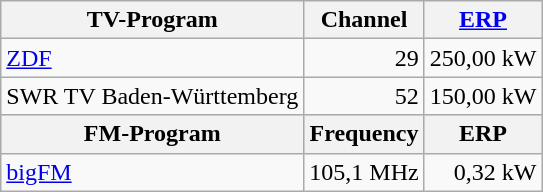<table class="wikitable">
<tr>
<th>TV-Program</th>
<th>Channel</th>
<th><a href='#'>ERP</a></th>
</tr>
<tr>
<td><a href='#'>ZDF</a></td>
<td align="right">29</td>
<td align="right">250,00 kW</td>
</tr>
<tr>
<td>SWR TV Baden-Württemberg</td>
<td align="right">52</td>
<td align="right">150,00 kW</td>
</tr>
<tr bgcolor="#dfdfdf">
<th>FM-Program</th>
<th>Frequency</th>
<th>ERP</th>
</tr>
<tr>
<td><a href='#'>bigFM</a></td>
<td align="right">105,1 MHz</td>
<td align="right">0,32 kW</td>
</tr>
</table>
